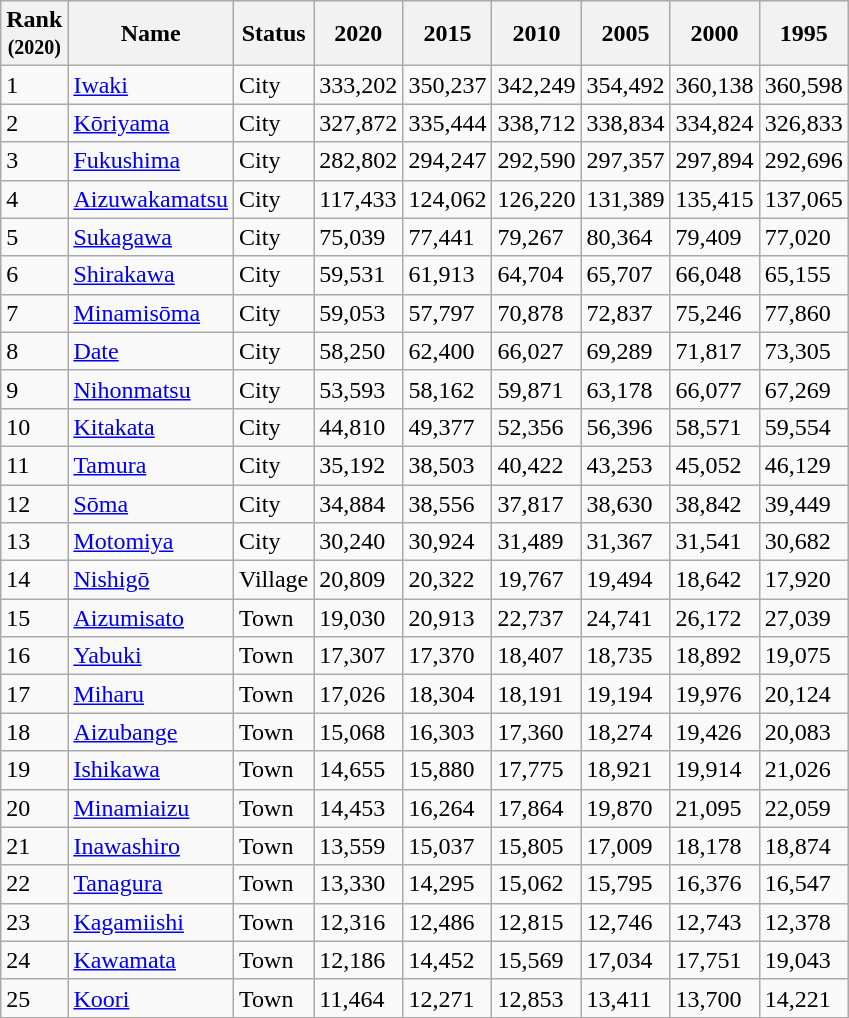<table class="wikitable sortable">
<tr>
<th>Rank<br><small>(2020)</small></th>
<th>Name</th>
<th>Status</th>
<th>2020</th>
<th>2015</th>
<th>2010</th>
<th>2005</th>
<th>2000</th>
<th>1995</th>
</tr>
<tr>
<td>1</td>
<td><a href='#'>Iwaki</a></td>
<td>City</td>
<td>333,202</td>
<td>350,237</td>
<td>342,249</td>
<td>354,492</td>
<td>360,138</td>
<td>360,598</td>
</tr>
<tr>
<td>2</td>
<td><a href='#'>Kōriyama</a></td>
<td>City</td>
<td>327,872</td>
<td>335,444</td>
<td>338,712</td>
<td>338,834</td>
<td>334,824</td>
<td>326,833</td>
</tr>
<tr>
<td>3</td>
<td><a href='#'>Fukushima</a></td>
<td>City</td>
<td>282,802</td>
<td>294,247</td>
<td>292,590</td>
<td>297,357</td>
<td>297,894</td>
<td>292,696</td>
</tr>
<tr>
<td>4</td>
<td><a href='#'>Aizuwakamatsu</a></td>
<td>City</td>
<td>117,433</td>
<td>124,062</td>
<td>126,220</td>
<td>131,389</td>
<td>135,415</td>
<td>137,065</td>
</tr>
<tr>
<td>5</td>
<td><a href='#'>Sukagawa</a></td>
<td>City</td>
<td>75,039</td>
<td>77,441</td>
<td>79,267</td>
<td>80,364</td>
<td>79,409</td>
<td>77,020</td>
</tr>
<tr>
<td>6</td>
<td><a href='#'>Shirakawa</a></td>
<td>City</td>
<td>59,531</td>
<td>61,913</td>
<td>64,704</td>
<td>65,707</td>
<td>66,048</td>
<td>65,155</td>
</tr>
<tr>
<td>7</td>
<td><a href='#'>Minamisōma</a></td>
<td>City</td>
<td>59,053</td>
<td>57,797</td>
<td>70,878</td>
<td>72,837</td>
<td>75,246</td>
<td>77,860</td>
</tr>
<tr>
<td>8</td>
<td><a href='#'>Date</a></td>
<td>City</td>
<td>58,250</td>
<td>62,400</td>
<td>66,027</td>
<td>69,289</td>
<td>71,817</td>
<td>73,305</td>
</tr>
<tr>
<td>9</td>
<td><a href='#'>Nihonmatsu</a></td>
<td>City</td>
<td>53,593</td>
<td>58,162</td>
<td>59,871</td>
<td>63,178</td>
<td>66,077</td>
<td>67,269</td>
</tr>
<tr>
<td>10</td>
<td><a href='#'>Kitakata</a></td>
<td>City</td>
<td>44,810</td>
<td>49,377</td>
<td>52,356</td>
<td>56,396</td>
<td>58,571</td>
<td>59,554</td>
</tr>
<tr>
<td>11</td>
<td><a href='#'>Tamura</a></td>
<td>City</td>
<td>35,192</td>
<td>38,503</td>
<td>40,422</td>
<td>43,253</td>
<td>45,052</td>
<td>46,129</td>
</tr>
<tr>
<td>12</td>
<td><a href='#'>Sōma</a></td>
<td>City</td>
<td>34,884</td>
<td>38,556</td>
<td>37,817</td>
<td>38,630</td>
<td>38,842</td>
<td>39,449</td>
</tr>
<tr>
<td>13</td>
<td><a href='#'>Motomiya</a></td>
<td>City</td>
<td>30,240</td>
<td>30,924</td>
<td>31,489</td>
<td>31,367</td>
<td>31,541</td>
<td>30,682</td>
</tr>
<tr>
<td>14</td>
<td><a href='#'>Nishigō</a></td>
<td>Village</td>
<td>20,809</td>
<td>20,322</td>
<td>19,767</td>
<td>19,494</td>
<td>18,642</td>
<td>17,920</td>
</tr>
<tr>
<td>15</td>
<td><a href='#'>Aizumisato</a></td>
<td>Town</td>
<td>19,030</td>
<td>20,913</td>
<td>22,737</td>
<td>24,741</td>
<td>26,172</td>
<td>27,039</td>
</tr>
<tr>
<td>16</td>
<td><a href='#'>Yabuki</a></td>
<td>Town</td>
<td>17,307</td>
<td>17,370</td>
<td>18,407</td>
<td>18,735</td>
<td>18,892</td>
<td>19,075</td>
</tr>
<tr>
<td>17</td>
<td><a href='#'>Miharu</a></td>
<td>Town</td>
<td>17,026</td>
<td>18,304</td>
<td>18,191</td>
<td>19,194</td>
<td>19,976</td>
<td>20,124</td>
</tr>
<tr>
<td>18</td>
<td><a href='#'>Aizubange</a></td>
<td>Town</td>
<td>15,068</td>
<td>16,303</td>
<td>17,360</td>
<td>18,274</td>
<td>19,426</td>
<td>20,083</td>
</tr>
<tr>
<td>19</td>
<td><a href='#'>Ishikawa</a></td>
<td>Town</td>
<td>14,655</td>
<td>15,880</td>
<td>17,775</td>
<td>18,921</td>
<td>19,914</td>
<td>21,026</td>
</tr>
<tr>
<td>20</td>
<td><a href='#'>Minamiaizu</a></td>
<td>Town</td>
<td>14,453</td>
<td>16,264</td>
<td>17,864</td>
<td>19,870</td>
<td>21,095</td>
<td>22,059</td>
</tr>
<tr>
<td>21</td>
<td><a href='#'>Inawashiro</a></td>
<td>Town</td>
<td>13,559</td>
<td>15,037</td>
<td>15,805</td>
<td>17,009</td>
<td>18,178</td>
<td>18,874</td>
</tr>
<tr>
<td>22</td>
<td><a href='#'>Tanagura</a></td>
<td>Town</td>
<td>13,330</td>
<td>14,295</td>
<td>15,062</td>
<td>15,795</td>
<td>16,376</td>
<td>16,547</td>
</tr>
<tr>
<td>23</td>
<td><a href='#'>Kagamiishi</a></td>
<td>Town</td>
<td>12,316</td>
<td>12,486</td>
<td>12,815</td>
<td>12,746</td>
<td>12,743</td>
<td>12,378</td>
</tr>
<tr>
<td>24</td>
<td><a href='#'>Kawamata</a></td>
<td>Town</td>
<td>12,186</td>
<td>14,452</td>
<td>15,569</td>
<td>17,034</td>
<td>17,751</td>
<td>19,043</td>
</tr>
<tr>
<td>25</td>
<td><a href='#'>Koori</a></td>
<td>Town</td>
<td>11,464</td>
<td>12,271</td>
<td>12,853</td>
<td>13,411</td>
<td>13,700</td>
<td>14,221</td>
</tr>
</table>
